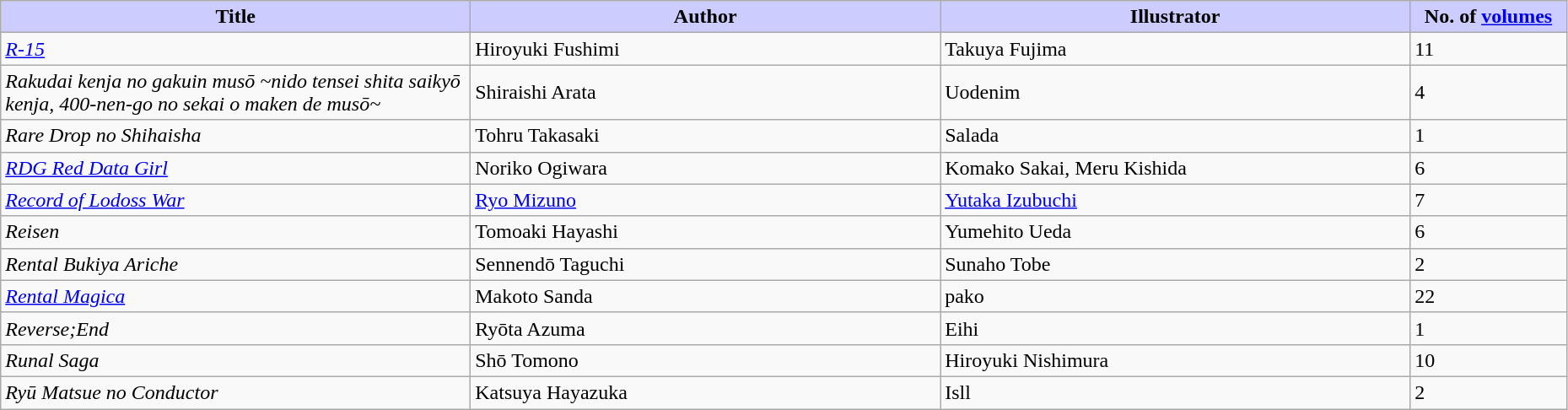<table class="wikitable" style="width: 98%;">
<tr>
<th width=30% style="background:#ccf;">Title</th>
<th width=30% style="background:#ccf;">Author</th>
<th width=30% style="background:#ccf;">Illustrator</th>
<th width=10% style="background:#ccf;">No. of <a href='#'>volumes</a></th>
</tr>
<tr>
<td><em><a href='#'>R-15</a></em></td>
<td>Hiroyuki Fushimi</td>
<td>Takuya Fujima</td>
<td>11</td>
</tr>
<tr>
<td><em>Rakudai kenja no gakuin musō ~nido tensei shita saikyō kenja, 400-nen-go no sekai o maken de musō~</em></td>
<td>Shiraishi Arata</td>
<td>Uodenim</td>
<td>4</td>
</tr>
<tr>
<td><em>Rare Drop no Shihaisha</em></td>
<td>Tohru Takasaki</td>
<td>Salada</td>
<td>1</td>
</tr>
<tr>
<td><em><a href='#'>RDG Red Data Girl</a></em></td>
<td>Noriko Ogiwara</td>
<td>Komako Sakai, Meru Kishida</td>
<td>6</td>
</tr>
<tr>
<td><em><a href='#'>Record of Lodoss War</a></em></td>
<td><a href='#'>Ryo Mizuno</a></td>
<td><a href='#'>Yutaka Izubuchi</a></td>
<td>7</td>
</tr>
<tr>
<td><em>Reisen</em></td>
<td>Tomoaki Hayashi</td>
<td>Yumehito Ueda</td>
<td>6</td>
</tr>
<tr>
<td><em>Rental Bukiya Ariche</em></td>
<td>Sennendō Taguchi</td>
<td>Sunaho Tobe</td>
<td>2</td>
</tr>
<tr>
<td><em><a href='#'>Rental Magica</a></em></td>
<td>Makoto Sanda</td>
<td>pako</td>
<td>22</td>
</tr>
<tr>
<td><em>Reverse;End</em></td>
<td>Ryōta Azuma</td>
<td>Eihi</td>
<td>1</td>
</tr>
<tr>
<td><em>Runal Saga</em></td>
<td>Shō Tomono</td>
<td>Hiroyuki Nishimura</td>
<td>10</td>
</tr>
<tr>
<td><em>Ryū Matsue no Conductor</em></td>
<td>Katsuya Hayazuka</td>
<td>Isll</td>
<td>2</td>
</tr>
</table>
